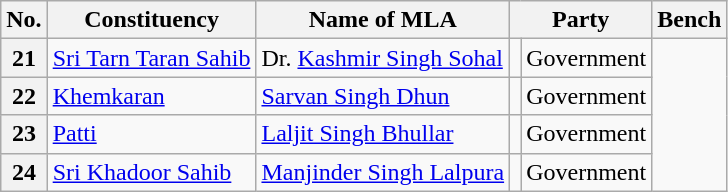<table class="wikitable sortable">
<tr>
<th>No.</th>
<th>Constituency</th>
<th>Name of MLA</th>
<th colspan="2">Party</th>
<th>Bench</th>
</tr>
<tr>
<th>21</th>
<td><a href='#'>Sri Tarn Taran Sahib</a></td>
<td>Dr. <a href='#'>Kashmir Singh Sohal</a></td>
<td></td>
<td>Government</td>
</tr>
<tr>
<th>22</th>
<td><a href='#'>Khemkaran</a></td>
<td><a href='#'>Sarvan Singh Dhun</a></td>
<td></td>
<td>Government</td>
</tr>
<tr>
<th>23</th>
<td><a href='#'>Patti</a></td>
<td><a href='#'>Laljit Singh Bhullar</a></td>
<td></td>
<td>Government</td>
</tr>
<tr>
<th>24</th>
<td><a href='#'>Sri Khadoor Sahib</a></td>
<td><a href='#'>Manjinder Singh Lalpura</a></td>
<td></td>
<td>Government</td>
</tr>
</table>
